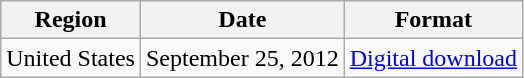<table class="wikitable">
<tr>
<th>Region</th>
<th>Date</th>
<th>Format</th>
</tr>
<tr>
<td>United States</td>
<td>September 25, 2012</td>
<td><a href='#'>Digital download</a></td>
</tr>
</table>
